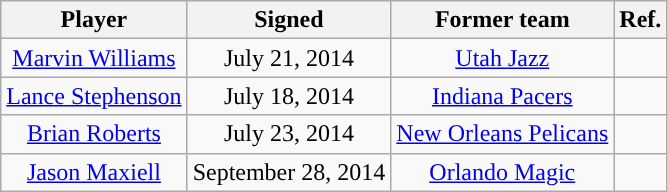<table class="wikitable sortable sortable" style="text-align: center">
<tr>
<th>Player</th>
<th>Signed</th>
<th>Former team</th>
<th>Ref.</th>
</tr>
<tr style="text-align: center">
<td><a href='#'>Marvin Williams</a></td>
<td>July 21, 2014</td>
<td><a href='#'>Utah Jazz</a></td>
<td></td>
</tr>
<tr style="text-align: center">
<td><a href='#'>Lance Stephenson</a></td>
<td>July 18, 2014</td>
<td><a href='#'>Indiana Pacers</a></td>
<td></td>
</tr>
<tr style="text-align: center">
<td><a href='#'>Brian Roberts</a></td>
<td>July 23, 2014</td>
<td><a href='#'>New Orleans Pelicans</a></td>
<td></td>
</tr>
<tr style="text-align: center">
<td><a href='#'>Jason Maxiell</a></td>
<td>September 28, 2014</td>
<td><a href='#'>Orlando Magic</a></td>
<td></td>
</tr>
</table>
